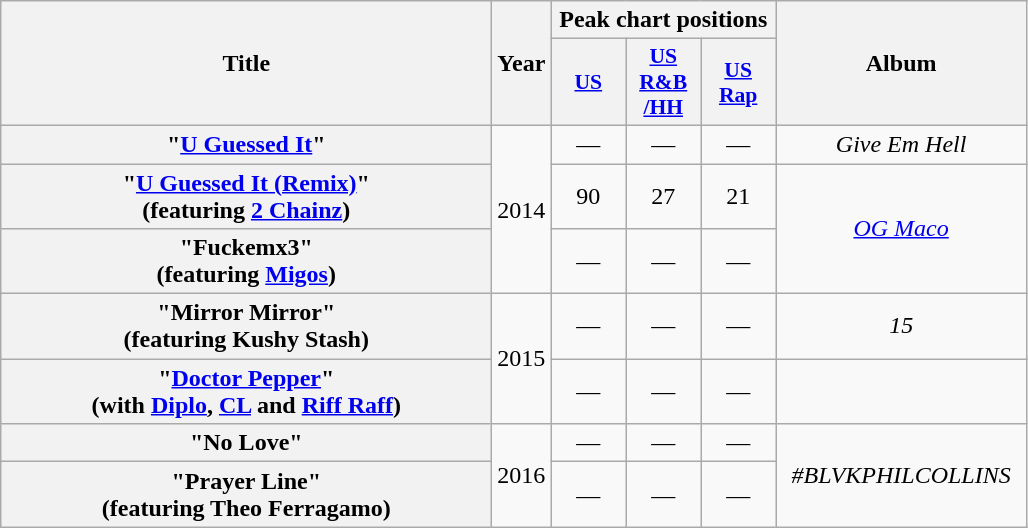<table class="wikitable plainrowheaders" style="text-align:center;">
<tr>
<th scope="col" rowspan="2" style="width:20em;">Title</th>
<th scope="col" rowspan="2" style="width:1em;">Year</th>
<th scope="col" colspan="3">Peak chart positions</th>
<th scope="col" rowspan="2" style="width:10em;">Album</th>
</tr>
<tr>
<th scope="col" style="width:3em;font-size:90%;"><a href='#'>US</a><br></th>
<th scope="col" style="width:3em;font-size:90%;"><a href='#'>US<br>R&B<br>/HH</a><br></th>
<th scope="col" style="width:3em;font-size:90%;"><a href='#'>US<br>Rap</a><br></th>
</tr>
<tr>
<th scope="row">"<a href='#'>U Guessed It</a>"<br></th>
<td rowspan="3">2014</td>
<td>—</td>
<td>—</td>
<td>—</td>
<td rowspan=1"><em>Give Em Hell</em></td>
</tr>
<tr>
<th scope="row">"<a href='#'>U Guessed It (Remix)</a>"<br><span>(featuring <a href='#'>2 Chainz</a>)</span></th>
<td>90</td>
<td>27</td>
<td>21</td>
<td rowspan="2"><em><a href='#'>OG Maco</a></em></td>
</tr>
<tr>
<th scope="row">"Fuckemx3"<br><span>(featuring <a href='#'>Migos</a>)</span></th>
<td>—</td>
<td>—</td>
<td>—</td>
</tr>
<tr>
<th scope="row">"Mirror Mirror"<br><span>(featuring Kushy Stash)</span></th>
<td rowspan=2">2015</td>
<td>—</td>
<td>—</td>
<td>—</td>
<td><em>15</em></td>
</tr>
<tr>
<th scope="row">"<a href='#'>Doctor Pepper</a>"<br><span>(with <a href='#'>Diplo</a>, <a href='#'>CL</a> and <a href='#'>Riff Raff</a>)</span></th>
<td>—</td>
<td>—</td>
<td>—</td>
<td></td>
</tr>
<tr>
<th scope="row">"No Love"</th>
<td rowspan=2">2016</td>
<td>—</td>
<td>—</td>
<td>—</td>
<td rowspan="2"><em>#BLVKPHILCOLLINS</em></td>
</tr>
<tr>
<th scope="row">"Prayer Line"<br><span>(featuring Theo Ferragamo)</span></th>
<td>—</td>
<td>—</td>
<td>—</td>
</tr>
</table>
